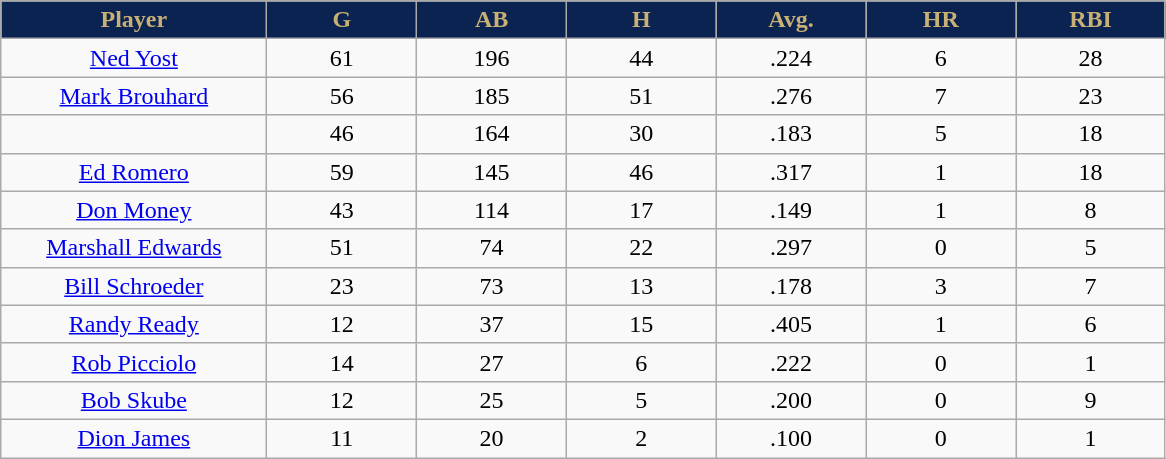<table class="wikitable sortable">
<tr>
<th style="background:#0a2351;color:#c9b074;" width="16%">Player</th>
<th style="background:#0a2351;color:#c9b074;" width="9%">G</th>
<th style="background:#0a2351;color:#c9b074;" width="9%">AB</th>
<th style="background:#0a2351;color:#c9b074;" width="9%">H</th>
<th style="background:#0a2351;color:#c9b074;" width="9%">Avg.</th>
<th style="background:#0a2351;color:#c9b074;" width="9%">HR</th>
<th style="background:#0a2351;color:#c9b074;" width="9%">RBI</th>
</tr>
<tr align="center">
<td><a href='#'>Ned Yost</a></td>
<td>61</td>
<td>196</td>
<td>44</td>
<td>.224</td>
<td>6</td>
<td>28</td>
</tr>
<tr align=center>
<td><a href='#'>Mark Brouhard</a></td>
<td>56</td>
<td>185</td>
<td>51</td>
<td>.276</td>
<td>7</td>
<td>23</td>
</tr>
<tr align=center>
<td></td>
<td>46</td>
<td>164</td>
<td>30</td>
<td>.183</td>
<td>5</td>
<td>18</td>
</tr>
<tr align="center">
<td><a href='#'>Ed Romero</a></td>
<td>59</td>
<td>145</td>
<td>46</td>
<td>.317</td>
<td>1</td>
<td>18</td>
</tr>
<tr align=center>
<td><a href='#'>Don Money</a></td>
<td>43</td>
<td>114</td>
<td>17</td>
<td>.149</td>
<td>1</td>
<td>8</td>
</tr>
<tr align=center>
<td><a href='#'>Marshall Edwards</a></td>
<td>51</td>
<td>74</td>
<td>22</td>
<td>.297</td>
<td>0</td>
<td>5</td>
</tr>
<tr align=center>
<td><a href='#'>Bill Schroeder</a></td>
<td>23</td>
<td>73</td>
<td>13</td>
<td>.178</td>
<td>3</td>
<td>7</td>
</tr>
<tr align=center>
<td><a href='#'>Randy Ready</a></td>
<td>12</td>
<td>37</td>
<td>15</td>
<td>.405</td>
<td>1</td>
<td>6</td>
</tr>
<tr align=center>
<td><a href='#'>Rob Picciolo</a></td>
<td>14</td>
<td>27</td>
<td>6</td>
<td>.222</td>
<td>0</td>
<td>1</td>
</tr>
<tr align=center>
<td><a href='#'>Bob Skube</a></td>
<td>12</td>
<td>25</td>
<td>5</td>
<td>.200</td>
<td>0</td>
<td>9</td>
</tr>
<tr align=center>
<td><a href='#'>Dion James</a></td>
<td>11</td>
<td>20</td>
<td>2</td>
<td>.100</td>
<td>0</td>
<td>1</td>
</tr>
</table>
